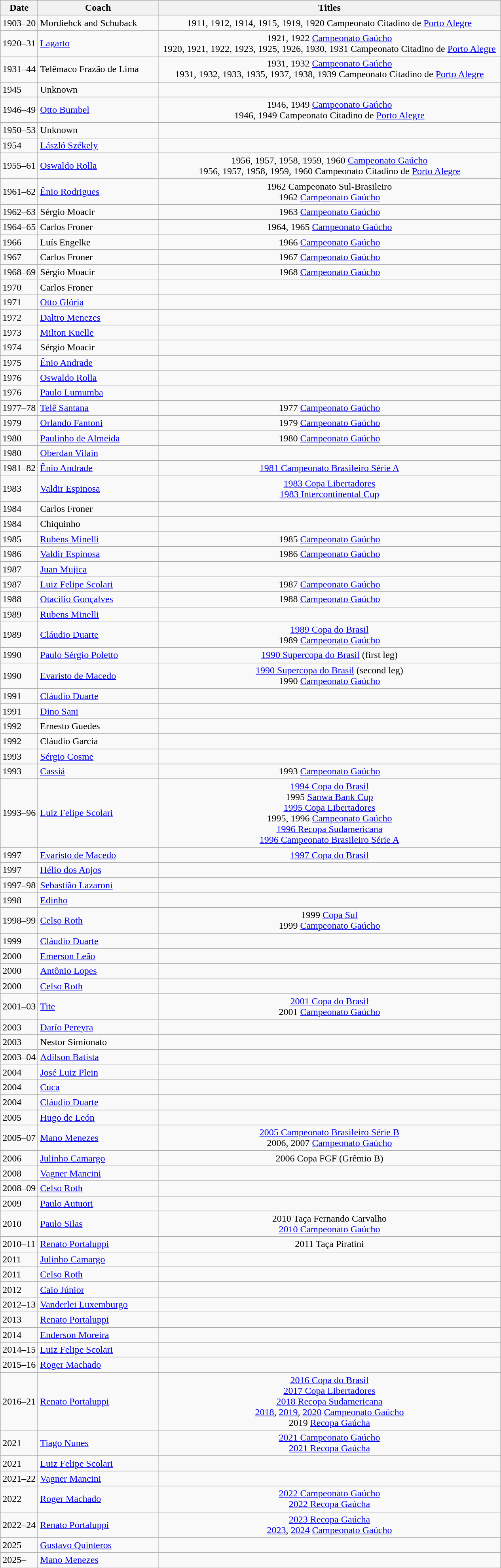<table class="wikitable">
<tr>
<th>Date</th>
<th width="195">Coach</th>
<th width="570">Titles</th>
</tr>
<tr>
<td>1903–20</td>
<td> Mordiehck and Schuback</td>
<td style="text-align:center;">1911, 1912, 1914, 1915, 1919, 1920 Campeonato Citadino de <a href='#'>Porto Alegre</a></td>
</tr>
<tr>
<td>1920–31</td>
<td> <a href='#'>Lagarto</a></td>
<td style="text-align:center;">1921, 1922 <a href='#'>Campeonato Gaúcho</a><br>1920, 1921, 1922, 1923, 1925, 1926, 1930, 1931 Campeonato Citadino de <a href='#'>Porto Alegre</a></td>
</tr>
<tr>
<td>1931–44</td>
<td> Telêmaco Frazão de Lima</td>
<td style="text-align:center;">1931, 1932 <a href='#'>Campeonato Gaúcho</a><br>1931, 1932, 1933, 1935, 1937, 1938, 1939 Campeonato Citadino de <a href='#'>Porto Alegre</a></td>
</tr>
<tr>
<td>1945</td>
<td>Unknown</td>
<td></td>
</tr>
<tr>
<td>1946–49</td>
<td> <a href='#'>Otto Bumbel</a></td>
<td style="text-align:center;">1946, 1949 <a href='#'>Campeonato Gaúcho</a><br>1946, 1949 Campeonato Citadino de <a href='#'>Porto Alegre</a></td>
</tr>
<tr>
<td>1950–53</td>
<td>Unknown</td>
<td></td>
</tr>
<tr>
<td>1954</td>
<td> <a href='#'>László Székely</a></td>
<td></td>
</tr>
<tr>
<td>1955–61</td>
<td> <a href='#'>Oswaldo Rolla</a></td>
<td style="text-align:center;">1956, 1957, 1958, 1959, 1960 <a href='#'>Campeonato Gaúcho</a><br>1956, 1957, 1958, 1959, 1960 Campeonato Citadino de <a href='#'>Porto Alegre</a></td>
</tr>
<tr>
<td>1961–62</td>
<td> <a href='#'>Ênio Rodrigues</a></td>
<td style="text-align:center;">1962 Campeonato Sul-Brasileiro<br>1962 <a href='#'>Campeonato Gaúcho</a></td>
</tr>
<tr>
<td>1962–63</td>
<td> Sérgio Moacir</td>
<td style="text-align:center;">1963 <a href='#'>Campeonato Gaúcho</a></td>
</tr>
<tr>
<td>1964–65</td>
<td> Carlos Froner</td>
<td style="text-align:center;">1964, 1965 <a href='#'>Campeonato Gaúcho</a></td>
</tr>
<tr>
<td>1966</td>
<td> Luís Engelke</td>
<td style="text-align:center;">1966 <a href='#'>Campeonato Gaúcho</a></td>
</tr>
<tr>
<td>1967</td>
<td> Carlos Froner</td>
<td style="text-align:center;">1967 <a href='#'>Campeonato Gaúcho</a></td>
</tr>
<tr>
<td>1968–69</td>
<td> Sérgio Moacir</td>
<td style="text-align:center;">1968 <a href='#'>Campeonato Gaúcho</a></td>
</tr>
<tr>
<td>1970</td>
<td> Carlos Froner</td>
<td></td>
</tr>
<tr>
<td>1971</td>
<td> <a href='#'>Otto Glória</a></td>
<td></td>
</tr>
<tr>
<td>1972</td>
<td> <a href='#'>Daltro Menezes</a></td>
<td></td>
</tr>
<tr>
<td>1973</td>
<td> <a href='#'>Milton Kuelle</a></td>
<td></td>
</tr>
<tr>
<td>1974</td>
<td> Sérgio Moacir</td>
<td></td>
</tr>
<tr>
<td>1975</td>
<td> <a href='#'>Ênio Andrade</a></td>
<td></td>
</tr>
<tr>
<td>1976</td>
<td> <a href='#'>Oswaldo Rolla</a></td>
<td></td>
</tr>
<tr>
<td>1976</td>
<td> <a href='#'>Paulo Lumumba</a></td>
<td></td>
</tr>
<tr>
<td>1977–78</td>
<td> <a href='#'>Telê Santana</a></td>
<td style="text-align:center;">1977 <a href='#'>Campeonato Gaúcho</a></td>
</tr>
<tr>
<td>1979</td>
<td> <a href='#'>Orlando Fantoni</a></td>
<td style="text-align:center;">1979 <a href='#'>Campeonato Gaúcho</a></td>
</tr>
<tr>
<td>1980</td>
<td> <a href='#'>Paulinho de Almeida</a></td>
<td style="text-align:center;">1980 <a href='#'>Campeonato Gaúcho</a></td>
</tr>
<tr>
<td>1980</td>
<td> <a href='#'>Oberdan Vilaín</a></td>
<td></td>
</tr>
<tr>
<td>1981–82</td>
<td> <a href='#'>Ênio Andrade</a></td>
<td style="text-align:center;"><a href='#'>1981 Campeonato Brasileiro Série A</a></td>
</tr>
<tr>
<td>1983</td>
<td> <a href='#'>Valdir Espinosa</a></td>
<td style="text-align:center;"><a href='#'>1983 Copa Libertadores</a><br><a href='#'>1983 Intercontinental Cup</a></td>
</tr>
<tr>
<td>1984</td>
<td> Carlos Froner</td>
<td></td>
</tr>
<tr>
<td>1984</td>
<td> Chiquinho</td>
<td></td>
</tr>
<tr>
<td>1985</td>
<td> <a href='#'>Rubens Minelli</a></td>
<td style="text-align:center;">1985 <a href='#'>Campeonato Gaúcho</a></td>
</tr>
<tr>
<td>1986</td>
<td> <a href='#'>Valdir Espinosa</a></td>
<td style="text-align:center;">1986 <a href='#'>Campeonato Gaúcho</a></td>
</tr>
<tr>
<td>1987</td>
<td> <a href='#'>Juan Mujica</a></td>
<td></td>
</tr>
<tr>
<td>1987</td>
<td> <a href='#'>Luiz Felipe Scolari</a></td>
<td style="text-align:center;">1987 <a href='#'>Campeonato Gaúcho</a></td>
</tr>
<tr>
<td>1988</td>
<td> <a href='#'>Otacílio Gonçalves</a></td>
<td style="text-align:center;">1988 <a href='#'>Campeonato Gaúcho</a></td>
</tr>
<tr>
<td>1989</td>
<td> <a href='#'>Rubens Minelli</a></td>
<td></td>
</tr>
<tr>
<td>1989</td>
<td> <a href='#'>Cláudio Duarte</a></td>
<td style="text-align:center;"><a href='#'>1989 Copa do Brasil</a><br>1989 <a href='#'>Campeonato Gaúcho</a></td>
</tr>
<tr>
<td>1990</td>
<td> <a href='#'>Paulo Sérgio Poletto</a></td>
<td style="text-align:center;"><a href='#'>1990 Supercopa do Brasil</a> (first leg)</td>
</tr>
<tr>
<td>1990</td>
<td> <a href='#'>Evaristo de Macedo</a></td>
<td style="text-align:center;"><a href='#'>1990 Supercopa do Brasil</a> (second leg)<br>1990 <a href='#'>Campeonato Gaúcho</a></td>
</tr>
<tr>
<td>1991</td>
<td> <a href='#'>Cláudio Duarte</a></td>
<td></td>
</tr>
<tr>
<td>1991</td>
<td> <a href='#'>Dino Sani</a></td>
<td></td>
</tr>
<tr>
<td>1992</td>
<td> Ernesto Guedes</td>
<td></td>
</tr>
<tr>
<td>1992</td>
<td> Cláudio Garcia</td>
<td></td>
</tr>
<tr>
<td>1993</td>
<td> <a href='#'>Sérgio Cosme</a></td>
<td></td>
</tr>
<tr>
<td>1993</td>
<td> <a href='#'>Cassiá</a></td>
<td style="text-align:center;">1993 <a href='#'>Campeonato Gaúcho</a></td>
</tr>
<tr>
<td>1993–96</td>
<td> <a href='#'>Luiz Felipe Scolari</a></td>
<td style="text-align:center;"><a href='#'>1994 Copa do Brasil</a><br>1995 <a href='#'>Sanwa Bank Cup</a><br><a href='#'>1995 Copa Libertadores</a><br>1995, 1996 <a href='#'>Campeonato Gaúcho</a><br><a href='#'>1996 Recopa Sudamericana</a><br><a href='#'>1996 Campeonato Brasileiro Série A</a></td>
</tr>
<tr>
<td>1997</td>
<td> <a href='#'>Evaristo de Macedo</a></td>
<td style="text-align:center;"><a href='#'>1997 Copa do Brasil</a></td>
</tr>
<tr>
<td>1997</td>
<td> <a href='#'>Hélio dos Anjos</a></td>
<td></td>
</tr>
<tr>
<td>1997–98</td>
<td> <a href='#'>Sebastião Lazaroni</a></td>
<td></td>
</tr>
<tr>
<td>1998</td>
<td> <a href='#'>Edinho</a></td>
<td></td>
</tr>
<tr>
<td>1998–99</td>
<td> <a href='#'>Celso Roth</a></td>
<td style="text-align:center;">1999 <a href='#'>Copa Sul</a><br>1999 <a href='#'>Campeonato Gaúcho</a></td>
</tr>
<tr>
<td>1999</td>
<td> <a href='#'>Cláudio Duarte</a></td>
<td></td>
</tr>
<tr>
<td>2000</td>
<td> <a href='#'>Emerson Leão</a></td>
<td></td>
</tr>
<tr>
<td>2000</td>
<td> <a href='#'>Antônio Lopes</a></td>
<td></td>
</tr>
<tr>
<td>2000</td>
<td> <a href='#'>Celso Roth</a></td>
<td></td>
</tr>
<tr>
<td>2001–03</td>
<td> <a href='#'>Tite</a></td>
<td style="text-align:center;"><a href='#'>2001 Copa do Brasil</a><br>2001 <a href='#'>Campeonato Gaúcho</a></td>
</tr>
<tr>
<td>2003</td>
<td> <a href='#'>Darío Pereyra</a></td>
<td></td>
</tr>
<tr>
<td>2003</td>
<td> Nestor Simionato</td>
<td></td>
</tr>
<tr>
<td>2003–04</td>
<td> <a href='#'>Adílson Batista</a></td>
<td></td>
</tr>
<tr>
<td>2004</td>
<td> <a href='#'>José Luiz Plein</a></td>
<td></td>
</tr>
<tr>
<td>2004</td>
<td> <a href='#'>Cuca</a></td>
<td></td>
</tr>
<tr>
<td>2004</td>
<td> <a href='#'>Cláudio Duarte</a></td>
<td></td>
</tr>
<tr>
<td>2005</td>
<td> <a href='#'>Hugo de León</a></td>
<td></td>
</tr>
<tr>
<td>2005–07</td>
<td> <a href='#'>Mano Menezes</a></td>
<td style="text-align:center;"><a href='#'>2005 Campeonato Brasileiro Série B</a><br>2006, 2007 <a href='#'>Campeonato Gaúcho</a></td>
</tr>
<tr>
<td>2006</td>
<td> <a href='#'>Julinho Camargo</a></td>
<td style="text-align:center;">2006 Copa FGF (Grêmio B)</td>
</tr>
<tr>
<td>2008</td>
<td> <a href='#'>Vagner Mancini</a></td>
<td></td>
</tr>
<tr>
<td>2008–09</td>
<td> <a href='#'>Celso Roth</a></td>
<td></td>
</tr>
<tr>
<td>2009</td>
<td> <a href='#'>Paulo Autuori</a></td>
<td></td>
</tr>
<tr>
<td>2010</td>
<td> <a href='#'>Paulo Silas</a></td>
<td style="text-align:center;">2010 Taça Fernando Carvalho<br><a href='#'>2010 Campeonato Gaúcho</a></td>
</tr>
<tr>
<td>2010–11</td>
<td> <a href='#'>Renato Portaluppi</a></td>
<td style="text-align:center;">2011 Taça Piratini</td>
</tr>
<tr>
<td>2011</td>
<td> <a href='#'>Julinho Camargo</a></td>
<td></td>
</tr>
<tr>
<td>2011</td>
<td> <a href='#'>Celso Roth</a></td>
<td></td>
</tr>
<tr>
<td>2012</td>
<td> <a href='#'>Caio Júnior</a></td>
<td></td>
</tr>
<tr>
<td>2012–13</td>
<td> <a href='#'>Vanderlei Luxemburgo</a></td>
<td></td>
</tr>
<tr>
<td>2013</td>
<td> <a href='#'>Renato Portaluppi</a></td>
<td></td>
</tr>
<tr>
<td>2014</td>
<td> <a href='#'>Enderson Moreira</a></td>
<td></td>
</tr>
<tr>
<td>2014–15</td>
<td> <a href='#'>Luiz Felipe Scolari</a></td>
<td></td>
</tr>
<tr>
<td>2015–16</td>
<td> <a href='#'>Roger Machado</a></td>
<td></td>
</tr>
<tr>
<td>2016–21</td>
<td> <a href='#'>Renato Portaluppi</a></td>
<td style="text-align:center;"><a href='#'>2016 Copa do Brasil</a><br><a href='#'>2017 Copa Libertadores</a><br><a href='#'>2018 Recopa Sudamericana</a><br><a href='#'>2018</a>, <a href='#'>2019</a>, <a href='#'>2020</a> <a href='#'>Campeonato Gaúcho</a><br>2019 <a href='#'>Recopa Gaúcha</a></td>
</tr>
<tr>
<td>2021</td>
<td> <a href='#'>Tiago Nunes</a></td>
<td style="text-align:center;"><a href='#'>2021 Campeonato Gaúcho</a><br><a href='#'>2021 Recopa Gaúcha</a></td>
</tr>
<tr>
<td>2021</td>
<td> <a href='#'>Luiz Felipe Scolari</a></td>
<td></td>
</tr>
<tr>
<td>2021–22</td>
<td> <a href='#'>Vagner Mancini</a></td>
<td></td>
</tr>
<tr>
<td>2022</td>
<td> <a href='#'>Roger Machado</a></td>
<td style="text-align:center;"><a href='#'>2022 Campeonato Gaúcho</a><br><a href='#'>2022 Recopa Gaúcha</a></td>
</tr>
<tr>
<td>2022–24</td>
<td> <a href='#'>Renato Portaluppi</a></td>
<td style="text-align:center;"><a href='#'>2023 Recopa Gaúcha</a><br><a href='#'>2023</a>, <a href='#'>2024</a> <a href='#'>Campeonato Gaúcho</a></td>
</tr>
<tr>
<td>2025</td>
<td> <a href='#'>Gustavo Quinteros</a></td>
<td></td>
</tr>
<tr>
<td>2025–</td>
<td> <a href='#'>Mano Menezes</a></td>
<td></td>
</tr>
</table>
